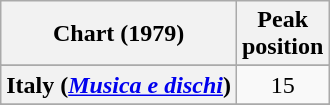<table class="wikitable sortable plainrowheaders" style="text-align:center">
<tr>
<th scope="col">Chart (1979)</th>
<th scope="col">Peak<br>position</th>
</tr>
<tr>
</tr>
<tr>
<th scope="row">Italy (<em><a href='#'>Musica e dischi</a></em>)</th>
<td>15</td>
</tr>
<tr>
</tr>
<tr>
</tr>
<tr>
</tr>
</table>
